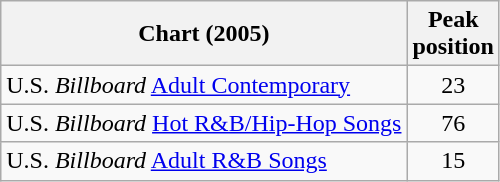<table class="wikitable sortable">
<tr>
<th>Chart (2005)</th>
<th>Peak<br>position</th>
</tr>
<tr>
<td>U.S. <em>Billboard</em> <a href='#'>Adult Contemporary</a></td>
<td align="center">23</td>
</tr>
<tr>
<td>U.S. <em>Billboard</em> <a href='#'>Hot R&B/Hip-Hop Songs</a></td>
<td align="center">76</td>
</tr>
<tr>
<td>U.S. <em>Billboard</em> <a href='#'>Adult R&B Songs</a></td>
<td align="center">15</td>
</tr>
</table>
